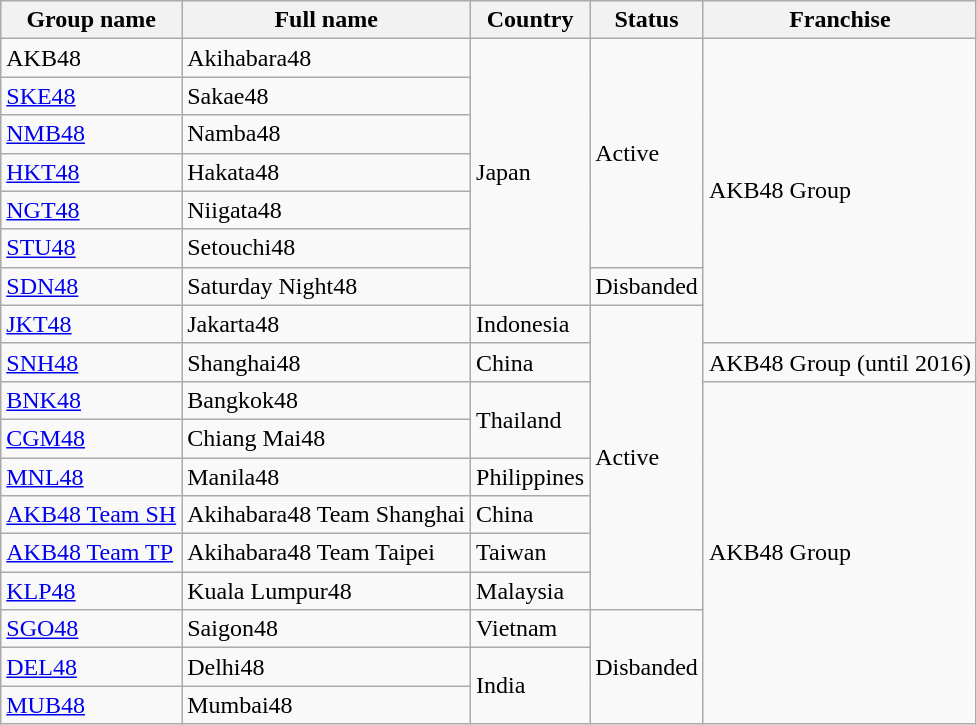<table class="wikitable sortable">
<tr>
<th>Group name</th>
<th>Full name</th>
<th>Country</th>
<th>Status</th>
<th class="unsortable">Franchise</th>
</tr>
<tr>
<td>AKB48</td>
<td>Akihabara48</td>
<td rowspan="7">Japan</td>
<td rowspan="6">Active</td>
<td rowspan="8">AKB48 Group</td>
</tr>
<tr>
<td><a href='#'>SKE48</a></td>
<td>Sakae48</td>
</tr>
<tr>
<td><a href='#'>NMB48</a></td>
<td>Namba48</td>
</tr>
<tr>
<td><a href='#'>HKT48</a></td>
<td>Hakata48</td>
</tr>
<tr>
<td><a href='#'>NGT48</a></td>
<td>Niigata48</td>
</tr>
<tr>
<td><a href='#'>STU48</a></td>
<td>Setouchi48</td>
</tr>
<tr>
<td><a href='#'>SDN48</a></td>
<td>Saturday Night48</td>
<td>Disbanded</td>
</tr>
<tr>
<td><a href='#'>JKT48</a></td>
<td>Jakarta48</td>
<td>Indonesia</td>
<td rowspan="8">Active</td>
</tr>
<tr>
<td><a href='#'>SNH48</a></td>
<td>Shanghai48</td>
<td>China</td>
<td>AKB48 Group (until 2016)</td>
</tr>
<tr>
<td><a href='#'>BNK48</a></td>
<td>Bangkok48</td>
<td rowspan="2">Thailand</td>
<td rowspan="9">AKB48 Group</td>
</tr>
<tr>
<td><a href='#'>CGM48</a></td>
<td>Chiang Mai48</td>
</tr>
<tr>
<td><a href='#'>MNL48</a></td>
<td>Manila48</td>
<td>Philippines</td>
</tr>
<tr>
<td><a href='#'>AKB48 Team SH</a></td>
<td>Akihabara48 Team Shanghai</td>
<td>China</td>
</tr>
<tr>
<td><a href='#'>AKB48 Team TP</a></td>
<td>Akihabara48 Team Taipei</td>
<td>Taiwan</td>
</tr>
<tr>
<td><a href='#'>KLP48</a></td>
<td>Kuala Lumpur48</td>
<td>Malaysia</td>
</tr>
<tr>
<td><a href='#'>SGO48</a></td>
<td>Saigon48</td>
<td>Vietnam</td>
<td rowspan="3">Disbanded</td>
</tr>
<tr>
<td><a href='#'>DEL48</a></td>
<td>Delhi48</td>
<td rowspan="2">India</td>
</tr>
<tr>
<td><a href='#'>MUB48</a></td>
<td>Mumbai48</td>
</tr>
</table>
